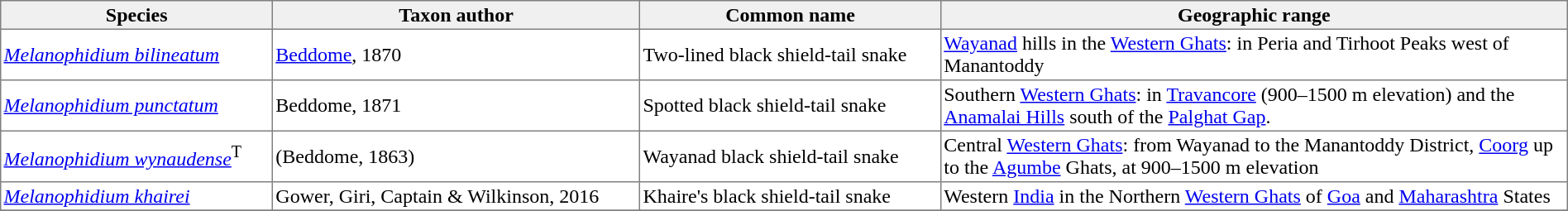<table cellspacing=0 cellpadding=2 border=1 style="border-collapse: collapse;">
<tr>
<th bgcolor="#f0f0f0">Species</th>
<th bgcolor="#f0f0f0">Taxon author</th>
<th bgcolor="#f0f0f0">Common name</th>
<th bgcolor="#f0f0f0">Geographic range</th>
</tr>
<tr>
<td><em><a href='#'>Melanophidium bilineatum</a></em></td>
<td><a href='#'>Beddome</a>, 1870</td>
<td>Two-lined black shield-tail snake</td>
<td style="width:40%"><a href='#'>Wayanad</a> hills in the <a href='#'>Western Ghats</a>: in Peria and Tirhoot Peaks west of Manantoddy</td>
</tr>
<tr>
<td><em><a href='#'>Melanophidium punctatum</a></em></td>
<td>Beddome, 1871</td>
<td>Spotted black shield-tail snake</td>
<td>Southern <a href='#'>Western Ghats</a>: in <a href='#'>Travancore</a> (900–1500 m elevation) and the <a href='#'>Anamalai Hills</a> south of the <a href='#'>Palghat Gap</a>.</td>
</tr>
<tr>
<td><em><a href='#'>Melanophidium wynaudense</a></em><span><sup>T</sup></span></td>
<td>(Beddome, 1863)</td>
<td>Wayanad black shield-tail snake</td>
<td>Central <a href='#'>Western Ghats</a>: from Wayanad to the Manantoddy District, <a href='#'>Coorg</a> up to the <a href='#'>Agumbe</a> Ghats, at 900–1500 m elevation</td>
</tr>
<tr>
<td><em><a href='#'>Melanophidium khairei</a></em></td>
<td>Gower, Giri, Captain & Wilkinson, 2016</td>
<td>Khaire's black shield-tail snake</td>
<td>Western <a href='#'>India</a> in the Northern <a href='#'>Western Ghats</a> of <a href='#'>Goa</a> and <a href='#'>Maharashtra</a> States</td>
</tr>
<tr>
</tr>
</table>
